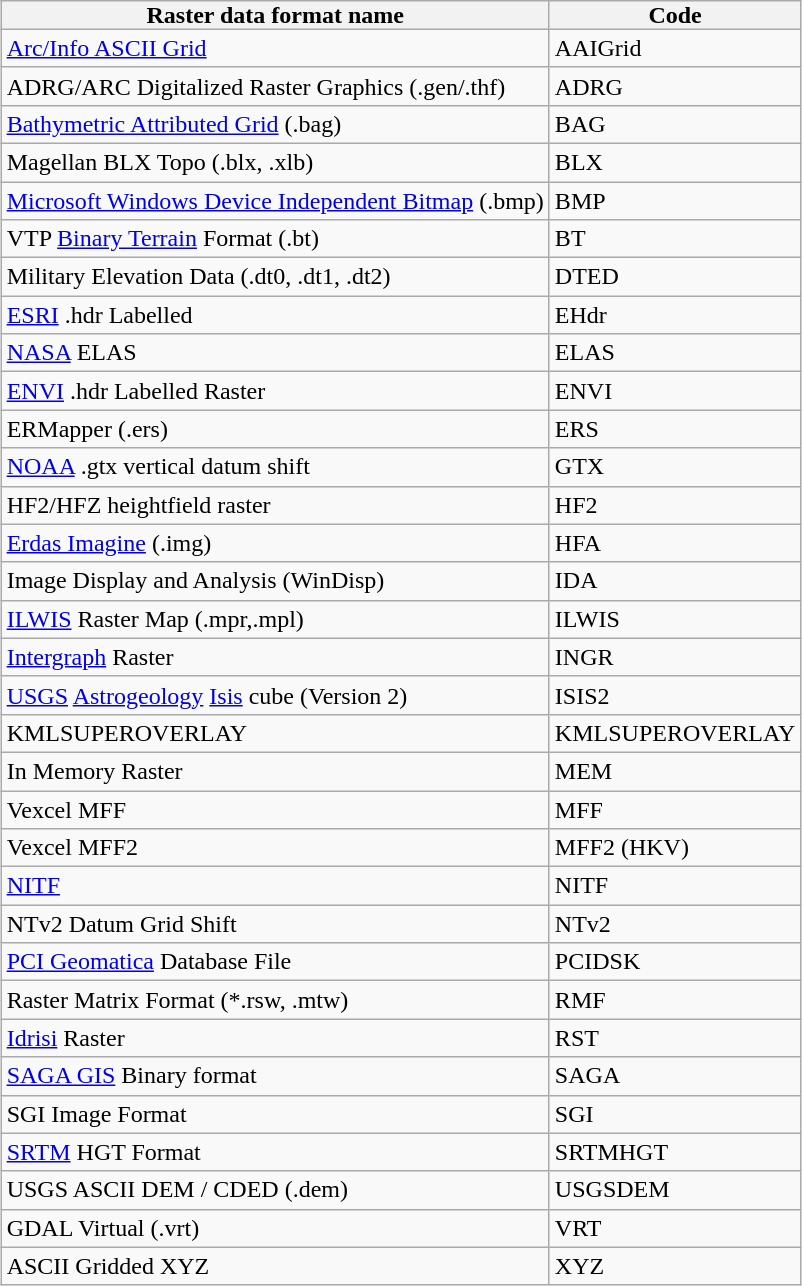<table class="wikitable sortable" style="margin: 1em auto 1em auto">
<tr>
<th style="padding:0 10px;">Raster data format name</th>
<th style="padding:0 10px;">Code</th>
</tr>
<tr>
<td><a href='#'>Arc/Info ASCII Grid</a></td>
<td>AAIGrid</td>
</tr>
<tr>
<td>ADRG/ARC Digitalized Raster Graphics (.gen/.thf)</td>
<td>ADRG</td>
</tr>
<tr>
<td><a href='#'>Bathymetric Attributed Grid</a> (.bag)</td>
<td>BAG</td>
</tr>
<tr>
<td>Magellan BLX Topo (.blx, .xlb)</td>
<td>BLX</td>
</tr>
<tr>
<td><a href='#'>Microsoft Windows Device Independent Bitmap</a> (.bmp)</td>
<td>BMP</td>
</tr>
<tr>
<td>VTP <a href='#'>Binary Terrain</a> Format (.bt)</td>
<td>BT</td>
</tr>
<tr>
<td>Military Elevation Data (.dt0, .dt1, .dt2)</td>
<td>DTED</td>
</tr>
<tr>
<td><a href='#'>ESRI</a> .hdr Labelled</td>
<td>EHdr</td>
</tr>
<tr>
<td><a href='#'>NASA</a> ELAS</td>
<td>ELAS</td>
</tr>
<tr>
<td><a href='#'>ENVI</a> .hdr Labelled Raster</td>
<td>ENVI</td>
</tr>
<tr>
<td>ERMapper (.ers)</td>
<td>ERS</td>
</tr>
<tr>
<td><a href='#'>NOAA</a> .gtx vertical datum shift</td>
<td>GTX</td>
</tr>
<tr>
<td>HF2/HFZ heightfield raster</td>
<td>HF2</td>
</tr>
<tr>
<td><a href='#'>Erdas Imagine</a> (.img)</td>
<td>HFA</td>
</tr>
<tr>
<td>Image Display and Analysis (WinDisp)</td>
<td>IDA</td>
</tr>
<tr>
<td><a href='#'>ILWIS</a> Raster Map (.mpr,.mpl)</td>
<td>ILWIS</td>
</tr>
<tr>
<td><a href='#'>Intergraph</a> Raster</td>
<td>INGR</td>
</tr>
<tr>
<td><a href='#'>USGS</a> <a href='#'>Astrogeology</a> <a href='#'>Isis</a> cube (Version 2)</td>
<td>ISIS2</td>
</tr>
<tr>
<td>KMLSUPEROVERLAY</td>
<td>KMLSUPEROVERLAY</td>
</tr>
<tr>
<td>In Memory Raster</td>
<td>MEM</td>
</tr>
<tr>
<td>Vexcel MFF</td>
<td>MFF</td>
</tr>
<tr>
<td>Vexcel MFF2</td>
<td>MFF2 (HKV)</td>
</tr>
<tr>
<td><a href='#'>NITF</a></td>
<td>NITF</td>
</tr>
<tr>
<td>NTv2 Datum Grid Shift</td>
<td>NTv2</td>
</tr>
<tr>
<td><a href='#'>PCI Geomatica</a> Database File</td>
<td>PCIDSK</td>
</tr>
<tr>
<td>Raster Matrix Format (*.rsw, .mtw)</td>
<td>RMF</td>
</tr>
<tr>
<td><a href='#'>Idrisi</a> Raster</td>
<td>RST</td>
</tr>
<tr>
<td><a href='#'>SAGA GIS</a> Binary format</td>
<td>SAGA</td>
</tr>
<tr>
<td>SGI Image Format</td>
<td>SGI</td>
</tr>
<tr>
<td><a href='#'>SRTM</a> HGT Format</td>
<td>SRTMHGT</td>
</tr>
<tr>
<td>USGS ASCII DEM / CDED (.dem)</td>
<td>USGSDEM</td>
</tr>
<tr>
<td>GDAL Virtual (.vrt)</td>
<td>VRT</td>
</tr>
<tr>
<td>ASCII Gridded XYZ</td>
<td>XYZ</td>
</tr>
</table>
